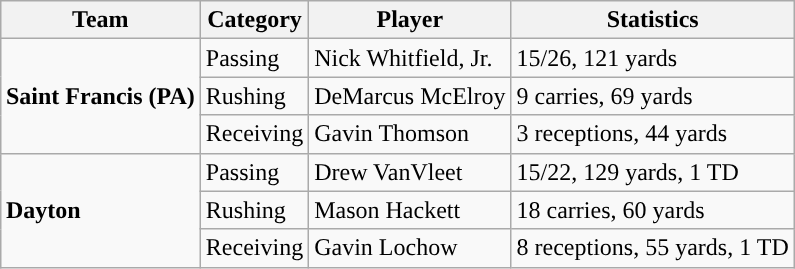<table class="wikitable" style="float: right;">
<tr>
<th>Team</th>
<th>Category</th>
<th>Player</th>
<th>Statistics</th>
</tr>
<tr>
<td rowspan=3><strong>Saint Francis (PA)</strong></td>
<td>Passing</td>
<td>Nick Whitfield, Jr.</td>
<td>15/26, 121 yards</td>
</tr>
<tr>
<td>Rushing</td>
<td>DeMarcus McElroy</td>
<td>9 carries, 69 yards</td>
</tr>
<tr>
<td>Receiving</td>
<td>Gavin Thomson</td>
<td>3 receptions, 44 yards</td>
</tr>
<tr>
<td rowspan=3><strong>Dayton</strong></td>
<td>Passing</td>
<td>Drew VanVleet</td>
<td>15/22, 129 yards, 1 TD</td>
</tr>
<tr>
<td>Rushing</td>
<td>Mason Hackett</td>
<td>18 carries, 60 yards</td>
</tr>
<tr>
<td>Receiving</td>
<td>Gavin Lochow</td>
<td>8 receptions, 55 yards, 1 TD</td>
</tr>
</table>
